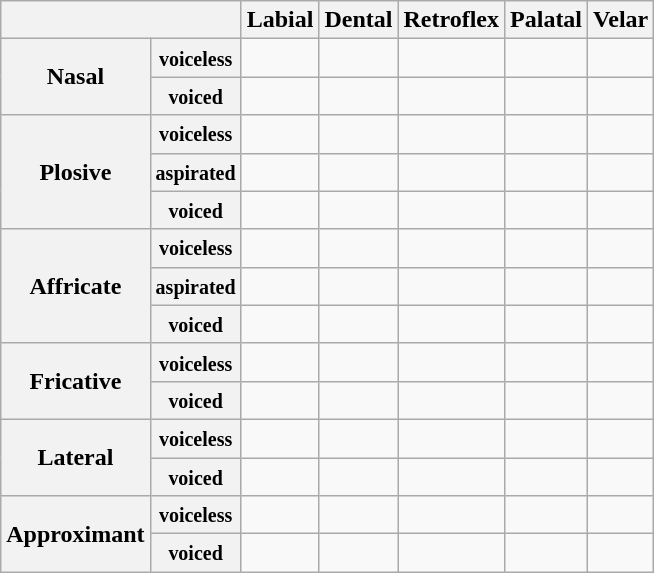<table class="wikitable" style="text-align:center">
<tr>
<th colspan="2"></th>
<th>Labial</th>
<th>Dental</th>
<th>Retroflex</th>
<th>Palatal</th>
<th>Velar</th>
</tr>
<tr>
<th rowspan="2">Nasal</th>
<th><small>voiceless</small></th>
<td></td>
<td></td>
<td></td>
<td></td>
<td></td>
</tr>
<tr>
<th><small>voiced</small></th>
<td></td>
<td></td>
<td></td>
<td></td>
<td></td>
</tr>
<tr>
<th rowspan="3">Plosive</th>
<th><small>voiceless</small></th>
<td></td>
<td></td>
<td></td>
<td></td>
<td></td>
</tr>
<tr>
<th><small>aspirated</small></th>
<td></td>
<td></td>
<td></td>
<td></td>
<td></td>
</tr>
<tr>
<th><small>voiced</small></th>
<td></td>
<td></td>
<td></td>
<td></td>
<td></td>
</tr>
<tr>
<th rowspan="3">Affricate</th>
<th><small>voiceless</small></th>
<td></td>
<td></td>
<td></td>
<td></td>
<td></td>
</tr>
<tr>
<th><small>aspirated</small></th>
<td></td>
<td></td>
<td></td>
<td></td>
<td></td>
</tr>
<tr>
<th><small>voiced</small></th>
<td></td>
<td></td>
<td></td>
<td></td>
<td></td>
</tr>
<tr>
<th rowspan="2">Fricative</th>
<th><small>voiceless</small></th>
<td></td>
<td></td>
<td></td>
<td></td>
<td></td>
</tr>
<tr>
<th><small>voiced</small></th>
<td></td>
<td></td>
<td></td>
<td></td>
<td></td>
</tr>
<tr>
<th rowspan="2">Lateral</th>
<th><small>voiceless</small></th>
<td></td>
<td></td>
<td></td>
<td></td>
<td></td>
</tr>
<tr>
<th><small>voiced</small></th>
<td></td>
<td></td>
<td></td>
<td></td>
<td></td>
</tr>
<tr>
<th rowspan="2">Approximant</th>
<th><small>voiceless</small></th>
<td></td>
<td></td>
<td></td>
<td></td>
<td></td>
</tr>
<tr>
<th><small>voiced</small></th>
<td></td>
<td></td>
<td></td>
<td></td>
<td></td>
</tr>
</table>
